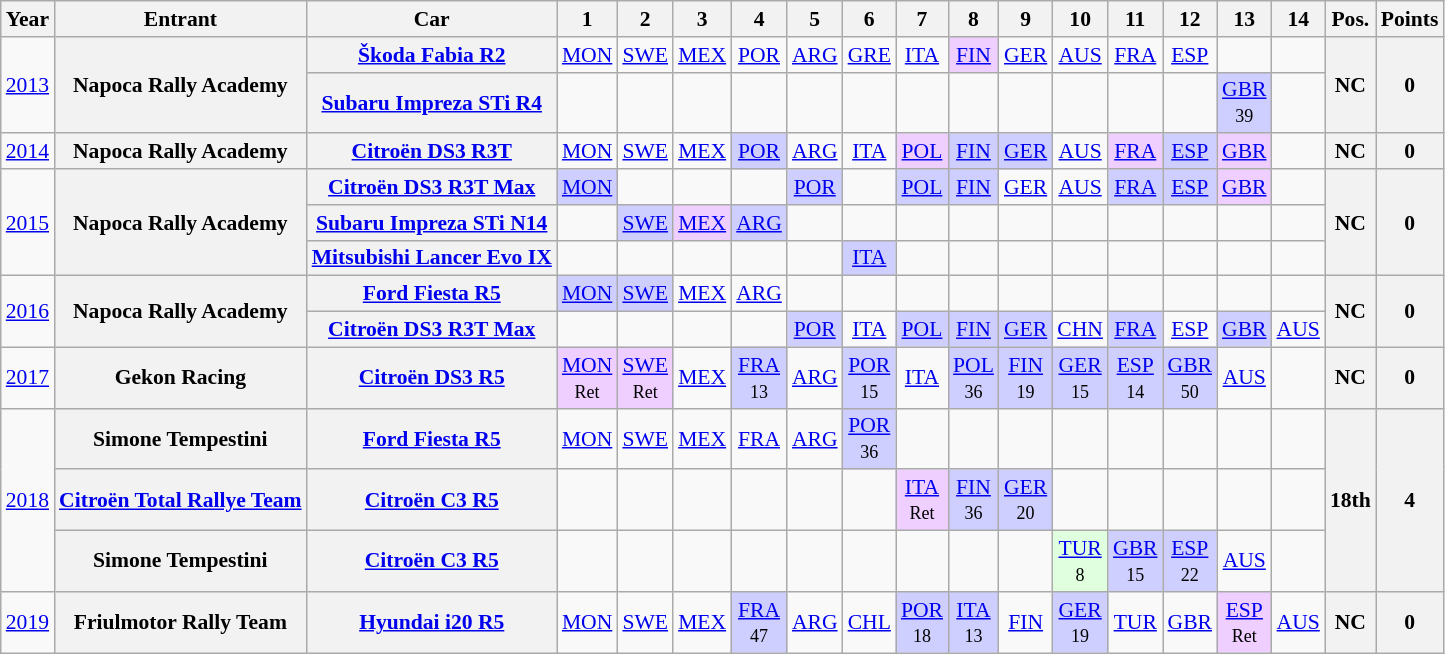<table class="wikitable" style="text-align:center; font-size:90%;">
<tr>
<th>Year</th>
<th>Entrant</th>
<th>Car</th>
<th>1</th>
<th>2</th>
<th>3</th>
<th>4</th>
<th>5</th>
<th>6</th>
<th>7</th>
<th>8</th>
<th>9</th>
<th>10</th>
<th>11</th>
<th>12</th>
<th>13</th>
<th>14</th>
<th>Pos.</th>
<th>Points</th>
</tr>
<tr>
<td rowspan="2"><a href='#'>2013</a></td>
<th rowspan="2">Napoca Rally Academy</th>
<th><a href='#'>Škoda Fabia R2</a></th>
<td><a href='#'>MON</a></td>
<td><a href='#'>SWE</a></td>
<td><a href='#'>MEX</a></td>
<td><a href='#'>POR</a></td>
<td><a href='#'>ARG</a></td>
<td><a href='#'>GRE</a></td>
<td><a href='#'>ITA</a></td>
<td style="background:#efcfff;"><a href='#'>FIN</a><br></td>
<td><a href='#'>GER</a></td>
<td><a href='#'>AUS</a></td>
<td><a href='#'>FRA</a></td>
<td><a href='#'>ESP</a></td>
<td></td>
<td></td>
<th rowspan="2">NC</th>
<th rowspan="2">0</th>
</tr>
<tr>
<th><a href='#'>Subaru Impreza STi R4</a></th>
<td></td>
<td></td>
<td></td>
<td></td>
<td></td>
<td></td>
<td></td>
<td></td>
<td></td>
<td></td>
<td></td>
<td></td>
<td style="background:#cfcfff;"><a href='#'>GBR</a><br><small>39</small></td>
<td></td>
</tr>
<tr>
<td><a href='#'>2014</a></td>
<th rowspan="1">Napoca Rally Academy</th>
<th><a href='#'>Citroën DS3 R3T</a></th>
<td><a href='#'>MON</a></td>
<td><a href='#'>SWE</a></td>
<td><a href='#'>MEX</a></td>
<td style="background:#cfcfff;"><a href='#'>POR</a><br></td>
<td><a href='#'>ARG</a></td>
<td><a href='#'>ITA</a></td>
<td style="background:#efcfff;"><a href='#'>POL</a><br></td>
<td style="background:#cfcfff;"><a href='#'>FIN</a><br></td>
<td style="background:#cfcfff;"><a href='#'>GER</a><br></td>
<td><a href='#'>AUS</a></td>
<td style="background:#efcfff;"><a href='#'>FRA</a><br></td>
<td style="background:#cfcfff;"><a href='#'>ESP</a><br></td>
<td style="background:#efcfff;"><a href='#'>GBR</a><br></td>
<td></td>
<th>NC</th>
<th>0</th>
</tr>
<tr>
<td rowspan="3"><a href='#'>2015</a></td>
<th rowspan="3">Napoca Rally Academy</th>
<th><a href='#'>Citroën DS3 R3T Max</a></th>
<td style="background:#cfcfff;"><a href='#'>MON</a><br></td>
<td></td>
<td></td>
<td></td>
<td style="background:#cfcfff;"><a href='#'>POR</a><br></td>
<td></td>
<td style="background:#cfcfff;"><a href='#'>POL</a><br></td>
<td style="background:#cfcfff;"><a href='#'>FIN</a><br></td>
<td><a href='#'>GER</a></td>
<td><a href='#'>AUS</a></td>
<td style="background:#cfcfff;"><a href='#'>FRA</a><br></td>
<td style="background:#cfcfff;"><a href='#'>ESP</a><br></td>
<td style="background:#efcfff;"><a href='#'>GBR</a><br></td>
<td></td>
<th rowspan="3">NC</th>
<th rowspan="3">0</th>
</tr>
<tr>
<th><a href='#'>Subaru Impreza STi N14</a></th>
<td></td>
<td style="background:#cfcfff;"><a href='#'>SWE</a><br></td>
<td style="background:#efcfff;"><a href='#'>MEX</a><br></td>
<td style="background:#CFCFFF;"><a href='#'>ARG</a><br></td>
<td></td>
<td></td>
<td></td>
<td></td>
<td></td>
<td></td>
<td></td>
<td></td>
<td></td>
<td></td>
</tr>
<tr>
<th><a href='#'>Mitsubishi Lancer Evo IX</a></th>
<td></td>
<td></td>
<td></td>
<td></td>
<td></td>
<td style="background:#CFCFFF;"><a href='#'>ITA</a><br></td>
<td></td>
<td></td>
<td></td>
<td></td>
<td></td>
<td></td>
<td></td>
<td></td>
</tr>
<tr>
<td rowspan="2"><a href='#'>2016</a></td>
<th rowspan="2">Napoca Rally Academy</th>
<th><a href='#'>Ford Fiesta R5</a></th>
<td style="background:#cfcfff;"><a href='#'>MON</a><br></td>
<td style="background:#cfcfff;"><a href='#'>SWE</a><br></td>
<td><a href='#'>MEX</a></td>
<td><a href='#'>ARG</a></td>
<td></td>
<td></td>
<td></td>
<td></td>
<td></td>
<td></td>
<td></td>
<td></td>
<td></td>
<td></td>
<th rowspan="2">NC</th>
<th rowspan="2">0</th>
</tr>
<tr>
<th><a href='#'>Citroën DS3 R3T Max</a></th>
<td></td>
<td></td>
<td></td>
<td></td>
<td style="background:#cfcfff;"><a href='#'>POR</a><br></td>
<td><a href='#'>ITA</a></td>
<td style="background:#cfcfff;"><a href='#'>POL</a><br></td>
<td style="background:#cfcfff;"><a href='#'>FIN</a><br></td>
<td style="background:#cfcfff;"><a href='#'>GER</a><br></td>
<td><a href='#'>CHN</a><br></td>
<td style="background:#cfcfff;"><a href='#'>FRA</a><br></td>
<td><a href='#'>ESP</a></td>
<td style="background:#cfcfff;"><a href='#'>GBR</a><br></td>
<td><a href='#'>AUS</a></td>
</tr>
<tr>
<td><a href='#'>2017</a></td>
<th>Gekon Racing</th>
<th><a href='#'>Citroën DS3 R5</a></th>
<td style="background:#efcfff;"><a href='#'>MON</a><br><small>Ret</small></td>
<td style="background:#efcfff;"><a href='#'>SWE</a><br><small>Ret</small></td>
<td><a href='#'>MEX</a><br><small> </small></td>
<td style="background:#cfcfff;"><a href='#'>FRA</a><br><small>13</small></td>
<td><a href='#'>ARG</a></td>
<td style="background:#cfcfff;"><a href='#'>POR</a><br><small>15</small></td>
<td><a href='#'>ITA</a></td>
<td style="background:#cfcfff;"><a href='#'>POL</a><br><small>36</small></td>
<td style="background:#cfcfff;"><a href='#'>FIN</a><br><small>19</small></td>
<td style="background:#cfcfff;"><a href='#'>GER</a><br><small>15</small></td>
<td style="background:#cfcfff;"><a href='#'>ESP</a><br><small>14</small></td>
<td style="background:#cfcfff;"><a href='#'>GBR</a><br><small>50</small></td>
<td><a href='#'>AUS</a></td>
<td></td>
<th>NC</th>
<th>0</th>
</tr>
<tr>
<td rowspan="3"><a href='#'>2018</a></td>
<th>Simone Tempestini</th>
<th><a href='#'>Ford Fiesta R5</a></th>
<td><a href='#'>MON</a></td>
<td><a href='#'>SWE</a></td>
<td><a href='#'>MEX</a></td>
<td><a href='#'>FRA</a></td>
<td><a href='#'>ARG</a></td>
<td style="background:#cfcfff;"><a href='#'>POR</a><br><small>36</small></td>
<td></td>
<td></td>
<td></td>
<td></td>
<td></td>
<td></td>
<td></td>
<td></td>
<th rowspan="3">18th</th>
<th rowspan="3">4</th>
</tr>
<tr>
<th><a href='#'>Citroën Total Rallye Team</a></th>
<th><a href='#'>Citroën C3 R5</a></th>
<td></td>
<td></td>
<td></td>
<td></td>
<td></td>
<td></td>
<td style="background:#efcfff;"><a href='#'>ITA</a><br><small>Ret</small></td>
<td style="background:#cfcfff;"><a href='#'>FIN</a><br><small>36</small></td>
<td style="background:#cfcfff;"><a href='#'>GER</a><br><small>20</small></td>
<td></td>
<td></td>
<td></td>
<td></td>
<td></td>
</tr>
<tr>
<th>Simone Tempestini</th>
<th><a href='#'>Citroën C3 R5</a></th>
<td></td>
<td></td>
<td></td>
<td></td>
<td></td>
<td></td>
<td></td>
<td></td>
<td></td>
<td style="background:#dfffdf;"><a href='#'>TUR</a><br><small>8</small></td>
<td style="background:#cfcfff;"><a href='#'>GBR</a><br><small>15</small></td>
<td style="background:#cfcfff;"><a href='#'>ESP</a><br><small>22</small></td>
<td><a href='#'>AUS</a></td>
<td></td>
</tr>
<tr>
<td><a href='#'>2019</a></td>
<th>Friulmotor Rally Team</th>
<th><a href='#'>Hyundai i20 R5</a></th>
<td><a href='#'>MON</a></td>
<td><a href='#'>SWE</a></td>
<td><a href='#'>MEX</a></td>
<td style="background:#cfcfff;"><a href='#'>FRA</a><br><small>47</small></td>
<td><a href='#'>ARG</a></td>
<td><a href='#'>CHL</a></td>
<td style="background:#cfcfff;"><a href='#'>POR</a><br><small>18</small></td>
<td style="background:#cfcfff;"><a href='#'>ITA</a><br><small>13</small></td>
<td><a href='#'>FIN</a></td>
<td style="background:#cfcfff;"><a href='#'>GER</a><br><small>19</small></td>
<td><a href='#'>TUR</a></td>
<td><a href='#'>GBR</a></td>
<td style="background:#efcfff;"><a href='#'>ESP</a><br><small>Ret</small></td>
<td><a href='#'>AUS</a><br></td>
<th>NC</th>
<th>0</th>
</tr>
</table>
